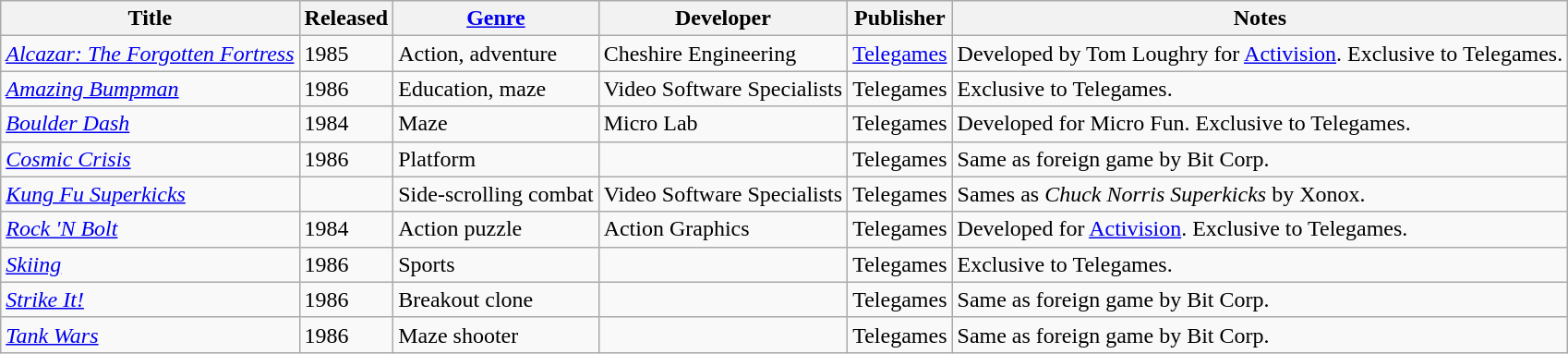<table class="wikitable sortable plainrowheaders" style="text-align:left;">
<tr>
<th>Title</th>
<th>Released</th>
<th><a href='#'>Genre</a></th>
<th>Developer</th>
<th>Publisher</th>
<th>Notes</th>
</tr>
<tr>
<td><em><a href='#'>Alcazar: The Forgotten Fortress</a></em></td>
<td>1985</td>
<td>Action, adventure</td>
<td>Cheshire Engineering</td>
<td><a href='#'>Telegames</a></td>
<td>Developed by Tom Loughry for <a href='#'>Activision</a>.  Exclusive to Telegames.</td>
</tr>
<tr>
<td><em><a href='#'>Amazing Bumpman</a></em></td>
<td>1986</td>
<td>Education, maze</td>
<td>Video Software Specialists</td>
<td>Telegames</td>
<td>Exclusive to Telegames.</td>
</tr>
<tr>
<td><em><a href='#'>Boulder Dash</a></em></td>
<td>1984</td>
<td>Maze</td>
<td>Micro Lab</td>
<td>Telegames</td>
<td>Developed for Micro Fun. Exclusive to Telegames.</td>
</tr>
<tr>
<td><em><a href='#'>Cosmic Crisis</a></em></td>
<td>1986</td>
<td>Platform</td>
<td></td>
<td>Telegames</td>
<td>Same as foreign game by Bit Corp.</td>
</tr>
<tr>
<td><em><a href='#'>Kung Fu Superkicks</a></em></td>
<td></td>
<td>Side-scrolling combat</td>
<td>Video Software Specialists</td>
<td>Telegames</td>
<td>Sames as <em>Chuck Norris Superkicks</em> by Xonox.</td>
</tr>
<tr>
<td><em><a href='#'>Rock 'N Bolt</a></em></td>
<td>1984</td>
<td>Action puzzle</td>
<td>Action Graphics</td>
<td>Telegames</td>
<td>Developed for <a href='#'>Activision</a>.  Exclusive to Telegames.</td>
</tr>
<tr>
<td><em><a href='#'>Skiing</a></em></td>
<td>1986</td>
<td>Sports</td>
<td></td>
<td>Telegames</td>
<td>Exclusive to Telegames.</td>
</tr>
<tr>
<td><em><a href='#'>Strike It!</a></em></td>
<td>1986</td>
<td>Breakout clone</td>
<td></td>
<td>Telegames</td>
<td>Same as foreign game by Bit Corp.</td>
</tr>
<tr>
<td><em><a href='#'>Tank Wars</a></em></td>
<td>1986</td>
<td>Maze shooter</td>
<td></td>
<td>Telegames</td>
<td>Same as foreign game by Bit Corp.</td>
</tr>
</table>
